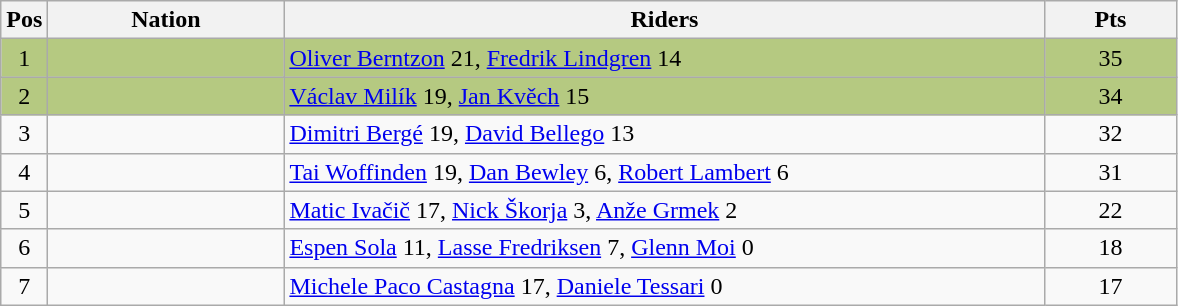<table class="wikitable" style="font-size: 100%">
<tr>
<th width=20>Pos</th>
<th width=150>Nation</th>
<th width=500>Riders</th>
<th width=80>Pts</th>
</tr>
<tr align=center style="background-color: #b5c981;">
<td>1</td>
<td align="left"></td>
<td align="left"><a href='#'>Oliver Berntzon</a> 21, <a href='#'>Fredrik Lindgren</a> 14</td>
<td>35</td>
</tr>
<tr align=center style="background-color: #b5c981;">
<td>2</td>
<td align="left"></td>
<td align="left"><a href='#'>Václav Milík</a> 19, <a href='#'>Jan Kvěch</a> 15</td>
<td>34</td>
</tr>
<tr align=center >
<td>3</td>
<td align="left"></td>
<td align="left"><a href='#'>Dimitri Bergé</a> 19, <a href='#'>David Bellego</a> 13</td>
<td>32</td>
</tr>
<tr align=center >
<td>4</td>
<td align="left"></td>
<td align="left"><a href='#'>Tai Woffinden</a> 19, <a href='#'>Dan Bewley</a> 6, <a href='#'>Robert Lambert</a> 6</td>
<td>31</td>
</tr>
<tr align=center>
<td>5</td>
<td align="left"></td>
<td align="left"><a href='#'>Matic Ivačič</a> 17, <a href='#'>Nick Škorja</a> 3, <a href='#'>Anže Grmek</a> 2</td>
<td>22</td>
</tr>
<tr align=center>
<td>6</td>
<td align="left"></td>
<td align="left"><a href='#'>Espen Sola</a> 11, <a href='#'>Lasse Fredriksen</a> 7, <a href='#'>Glenn Moi</a> 0</td>
<td>18</td>
</tr>
<tr align=center>
<td>7</td>
<td align="left"></td>
<td align="left"><a href='#'>Michele Paco Castagna</a> 17, <a href='#'>Daniele Tessari</a> 0</td>
<td>17</td>
</tr>
</table>
